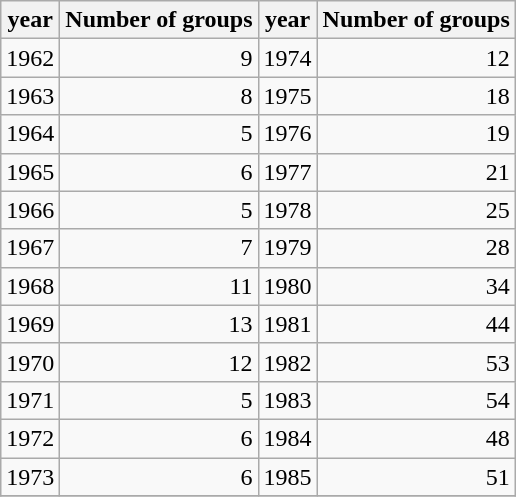<table class="wikitable" style="text-align:right">
<tr>
<th>year</th>
<th>Number of groups</th>
<th>year</th>
<th>Number of groups</th>
</tr>
<tr>
<td>1962</td>
<td>9</td>
<td>1974</td>
<td>12</td>
</tr>
<tr>
<td>1963</td>
<td>8</td>
<td>1975</td>
<td>18</td>
</tr>
<tr>
<td>1964</td>
<td>5</td>
<td>1976</td>
<td>19</td>
</tr>
<tr>
<td>1965</td>
<td>6</td>
<td>1977</td>
<td>21</td>
</tr>
<tr>
<td>1966</td>
<td>5</td>
<td>1978</td>
<td>25</td>
</tr>
<tr>
<td>1967</td>
<td>7</td>
<td>1979</td>
<td>28</td>
</tr>
<tr>
<td>1968</td>
<td>11</td>
<td>1980</td>
<td>34</td>
</tr>
<tr>
<td>1969</td>
<td>13</td>
<td>1981</td>
<td>44</td>
</tr>
<tr>
<td>1970</td>
<td>12</td>
<td>1982</td>
<td>53</td>
</tr>
<tr>
<td>1971</td>
<td>5</td>
<td>1983</td>
<td>54</td>
</tr>
<tr>
<td>1972</td>
<td>6</td>
<td>1984</td>
<td>48</td>
</tr>
<tr>
<td>1973</td>
<td>6</td>
<td>1985</td>
<td>51</td>
</tr>
<tr>
</tr>
</table>
